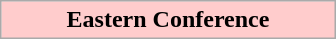<table class="wikitable" style="width:14em;">
<tr>
<th style="background-color:#FFCCCC">Eastern Conference</th>
</tr>
</table>
